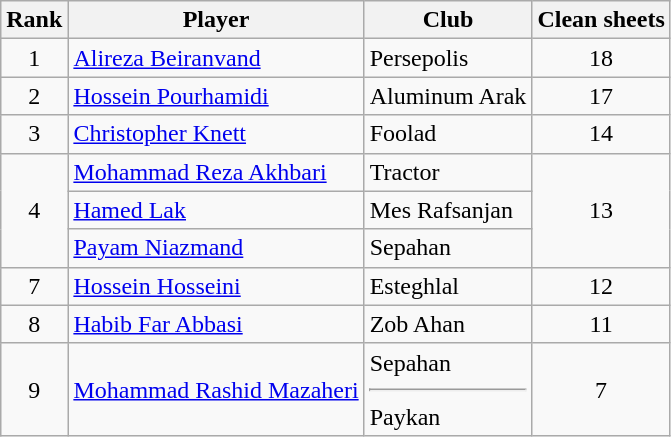<table class="wikitable">
<tr>
<th>Rank</th>
<th>Player</th>
<th>Club</th>
<th>Clean sheets</th>
</tr>
<tr>
<td align="center">1</td>
<td> <a href='#'>Alireza Beiranvand</a></td>
<td>Persepolis</td>
<td align="center">18</td>
</tr>
<tr>
<td align="center">2</td>
<td> <a href='#'>Hossein Pourhamidi</a></td>
<td>Aluminum Arak</td>
<td align="center">17</td>
</tr>
<tr>
<td align="center">3</td>
<td> <a href='#'>Christopher Knett</a></td>
<td>Foolad</td>
<td align="center">14</td>
</tr>
<tr>
<td rowspan="3" align="center">4</td>
<td> <a href='#'>Mohammad Reza Akhbari</a></td>
<td>Tractor</td>
<td rowspan="3" align="center">13</td>
</tr>
<tr>
<td> <a href='#'>Hamed Lak</a></td>
<td>Mes Rafsanjan</td>
</tr>
<tr>
<td> <a href='#'>Payam Niazmand</a></td>
<td>Sepahan</td>
</tr>
<tr>
<td align="center">7</td>
<td> <a href='#'>Hossein Hosseini</a></td>
<td>Esteghlal</td>
<td align="center">12</td>
</tr>
<tr>
<td align="center">8</td>
<td> <a href='#'>Habib Far Abbasi</a></td>
<td>Zob Ahan</td>
<td align="center">11</td>
</tr>
<tr>
<td align="center">9</td>
<td> <a href='#'>Mohammad Rashid Mazaheri</a></td>
<td>Sepahan<hr>Paykan</td>
<td align="center">7</td>
</tr>
</table>
